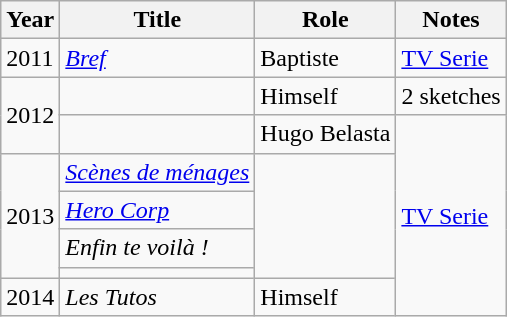<table class="wikitable sortable">
<tr>
<th>Year</th>
<th>Title</th>
<th>Role</th>
<th>Notes</th>
</tr>
<tr>
<td>2011</td>
<td><em><a href='#'>Bref</a></em></td>
<td>Baptiste</td>
<td><a href='#'>TV Serie</a></td>
</tr>
<tr>
<td rowspan="2">2012</td>
<td><em></em></td>
<td>Himself</td>
<td>2 sketches</td>
</tr>
<tr>
<td><em></em></td>
<td>Hugo Belasta</td>
<td rowspan="6"><a href='#'>TV Serie</a></td>
</tr>
<tr>
<td rowspan="4">2013</td>
<td><em><a href='#'>Scènes de ménages</a></em></td>
<td rowspan="4"></td>
</tr>
<tr>
<td><em><a href='#'>Hero Corp</a></em></td>
</tr>
<tr>
<td><em>Enfin te voilà !</em></td>
</tr>
<tr>
<td><em></em></td>
</tr>
<tr>
<td>2014</td>
<td><em>Les Tutos</em></td>
<td>Himself</td>
</tr>
</table>
